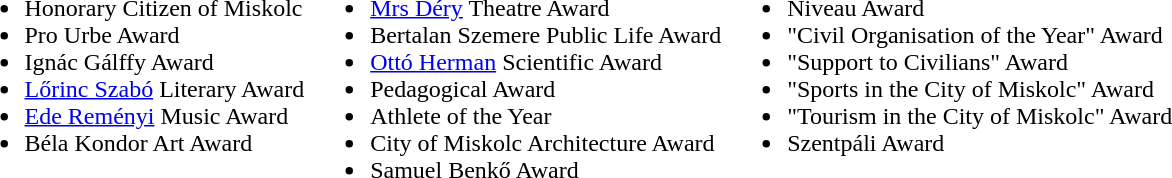<table>
<tr>
<td valign="top"><br><ul><li>Honorary Citizen of Miskolc</li><li>Pro Urbe Award</li><li>Ignác Gálffy Award</li><li><a href='#'>Lőrinc Szabó</a> Literary Award</li><li><a href='#'>Ede Reményi</a> Music Award</li><li>Béla Kondor Art Award</li></ul></td>
<td valign="top"><br><ul><li><a href='#'>Mrs Déry</a> Theatre Award</li><li>Bertalan Szemere Public Life Award</li><li><a href='#'>Ottó Herman</a> Scientific Award</li><li>Pedagogical Award</li><li>Athlete of the Year</li><li>City of Miskolc Architecture Award</li><li>Samuel Benkő Award</li></ul></td>
<td valign="top"><br><ul><li>Niveau Award</li><li>"Civil Organisation of the Year" Award</li><li>"Support to Civilians" Award </li><li>"Sports in the City of Miskolc" Award</li><li>"Tourism in the City of Miskolc" Award</li><li>Szentpáli Award</li></ul></td>
</tr>
</table>
